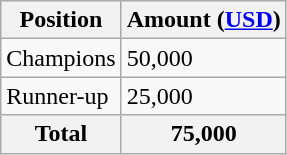<table class="wikitable">
<tr>
<th>Position</th>
<th>Amount (<a href='#'>USD</a>)</th>
</tr>
<tr>
<td>Champions</td>
<td>50,000</td>
</tr>
<tr>
<td>Runner-up</td>
<td>25,000</td>
</tr>
<tr>
<th>Total</th>
<th>75,000</th>
</tr>
</table>
